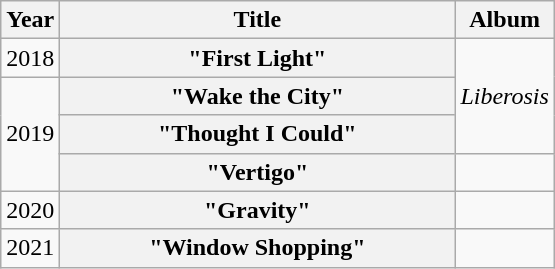<table class="wikitable plainrowheaders" style="text-align:center;">
<tr>
<th scope="col" rowspan="1" style="width:1em;">Year</th>
<th scope="col" rowspan="1" style="width:16em;">Title</th>
<th scope="col" rowspan="1">Album</th>
</tr>
<tr>
<td>2018</td>
<th scope="row">"First Light"</th>
<td rowspan="3"><em>Liberosis</em></td>
</tr>
<tr>
<td rowspan="3">2019</td>
<th scope="row">"Wake the City"</th>
</tr>
<tr>
<th scope="row">"Thought I Could"</th>
</tr>
<tr>
<th scope="row">"Vertigo" <br></th>
<td></td>
</tr>
<tr>
<td rowspan="1">2020</td>
<th scope="row">"Gravity"</th>
<td></td>
</tr>
<tr>
<td rowspan="1">2021</td>
<th scope="row">"Window Shopping"</th>
<td></td>
</tr>
</table>
